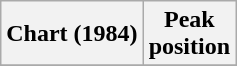<table class="wikitable plainrowheaders" style="text-align:center">
<tr>
<th>Chart (1984)</th>
<th>Peak<br>position</th>
</tr>
<tr>
</tr>
</table>
